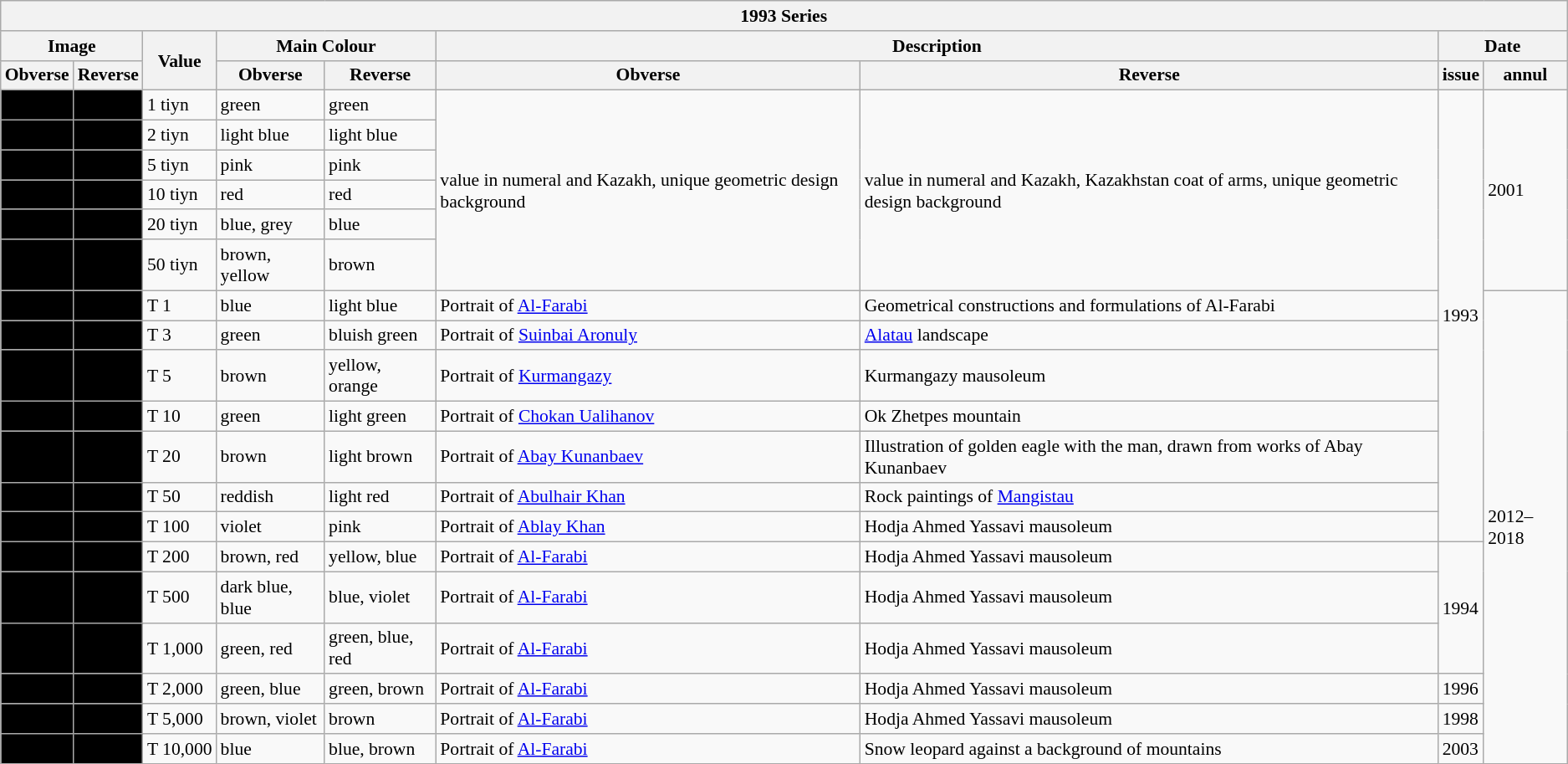<table class="wikitable" style="font-size: 90%">
<tr>
<th colspan=9>1993 Series</th>
</tr>
<tr>
<th colspan=2>Image</th>
<th rowspan=2>Value</th>
<th colspan=2>Main Colour</th>
<th colspan=2>Description</th>
<th colspan=2>Date</th>
</tr>
<tr>
<th>Obverse</th>
<th>Reverse</th>
<th>Obverse</th>
<th>Reverse</th>
<th>Obverse</th>
<th>Reverse</th>
<th>issue</th>
<th>annul</th>
</tr>
<tr>
<td align="center" bgcolor="#000000"></td>
<td align="center" bgcolor="#000000"></td>
<td>1 tiyn</td>
<td>green</td>
<td>green</td>
<td rowspan=6>value in numeral and Kazakh, unique geometric design background</td>
<td rowspan=6>value in numeral and Kazakh, Kazakhstan coat of arms, unique geometric design background</td>
<td rowspan=13>1993</td>
<td rowspan=6>2001</td>
</tr>
<tr>
<td align="center" bgcolor="#000000"></td>
<td align="center" bgcolor="#000000"></td>
<td>2 tiyn</td>
<td>light blue</td>
<td>light blue</td>
</tr>
<tr>
<td align="center" bgcolor="#000000"></td>
<td align="center" bgcolor="#000000"></td>
<td>5 tiyn</td>
<td>pink</td>
<td>pink</td>
</tr>
<tr>
<td align="center" bgcolor="#000000"></td>
<td align="center" bgcolor="#000000"></td>
<td>10 tiyn</td>
<td>red</td>
<td>red</td>
</tr>
<tr>
<td align="center" bgcolor="#000000"></td>
<td align="center" bgcolor="#000000"></td>
<td>20 tiyn</td>
<td>blue, grey</td>
<td>blue</td>
</tr>
<tr>
<td align="center" bgcolor="#000000"></td>
<td align="center" bgcolor="#000000"></td>
<td>50 tiyn</td>
<td>brown, yellow</td>
<td>brown</td>
</tr>
<tr>
<td align="center" bgcolor="#000000"></td>
<td align="center" bgcolor="#000000"></td>
<td>T 1</td>
<td>blue</td>
<td>light blue</td>
<td>Portrait of <a href='#'>Al-Farabi</a></td>
<td>Geometrical constructions and formulations of Al-Farabi</td>
<td rowspan=13>2012–2018</td>
</tr>
<tr>
<td align="center" bgcolor="#000000"></td>
<td align="center" bgcolor="#000000"></td>
<td>T 3</td>
<td>green</td>
<td>bluish green</td>
<td>Portrait of <a href='#'>Suinbai Aronuly</a></td>
<td><a href='#'>Alatau</a> landscape</td>
</tr>
<tr>
<td align="center" bgcolor="#000000"></td>
<td align="center" bgcolor="#000000"></td>
<td>T 5</td>
<td>brown</td>
<td>yellow, orange</td>
<td>Portrait of <a href='#'>Kurmangazy</a></td>
<td>Kurmangazy mausoleum</td>
</tr>
<tr>
<td align="center" bgcolor="#000000"></td>
<td align="center" bgcolor="#000000"></td>
<td>T 10</td>
<td>green</td>
<td>light green</td>
<td>Portrait of <a href='#'>Chokan Ualihanov</a></td>
<td>Ok Zhetpes mountain</td>
</tr>
<tr>
<td align="center" bgcolor="#000000"></td>
<td align="center" bgcolor="#000000"></td>
<td>T 20</td>
<td>brown</td>
<td>light brown</td>
<td>Portrait of <a href='#'>Abay Kunanbaev</a></td>
<td>Illustration of golden eagle with the man, drawn from works of Abay Kunanbaev</td>
</tr>
<tr>
<td align="center" bgcolor="#000000"></td>
<td align="center" bgcolor="#000000"></td>
<td>T 50</td>
<td>reddish</td>
<td>light red</td>
<td>Portrait of <a href='#'>Abulhair Khan</a></td>
<td>Rock paintings of <a href='#'>Mangistau</a></td>
</tr>
<tr>
<td align="center" bgcolor="#000000"></td>
<td align="center" bgcolor="#000000"></td>
<td>T 100</td>
<td>violet</td>
<td>pink</td>
<td>Portrait of <a href='#'>Ablay Khan</a></td>
<td>Hodja Ahmed Yassavi mausoleum</td>
</tr>
<tr>
<td align="center" bgcolor="#000000"></td>
<td align="center" bgcolor="#000000"></td>
<td>T 200</td>
<td>brown, red</td>
<td>yellow, blue</td>
<td>Portrait of <a href='#'>Al-Farabi</a></td>
<td>Hodja Ahmed Yassavi mausoleum</td>
<td rowspan=3>1994</td>
</tr>
<tr>
<td align="center" bgcolor="#000000"></td>
<td align="center" bgcolor="#000000"></td>
<td>T 500</td>
<td>dark blue, blue</td>
<td>blue, violet</td>
<td>Portrait of <a href='#'>Al-Farabi</a></td>
<td>Hodja Ahmed Yassavi mausoleum</td>
</tr>
<tr>
<td align="center" bgcolor="#000000"></td>
<td align="center" bgcolor="#000000"></td>
<td>T 1,000</td>
<td>green, red</td>
<td>green, blue, red</td>
<td>Portrait of <a href='#'>Al-Farabi</a></td>
<td>Hodja Ahmed Yassavi mausoleum</td>
</tr>
<tr>
<td align="center" bgcolor="#000000"></td>
<td align="center" bgcolor="#000000"></td>
<td>T 2,000</td>
<td>green, blue</td>
<td>green, brown</td>
<td>Portrait of <a href='#'>Al-Farabi</a></td>
<td>Hodja Ahmed Yassavi mausoleum</td>
<td>1996</td>
</tr>
<tr>
<td align="center" bgcolor="#000000"></td>
<td align="center" bgcolor="#000000"></td>
<td>T 5,000</td>
<td>brown, violet</td>
<td>brown</td>
<td>Portrait of <a href='#'>Al-Farabi</a></td>
<td>Hodja Ahmed Yassavi mausoleum</td>
<td>1998</td>
</tr>
<tr>
<td align="center" bgcolor="#000000"></td>
<td align="center" bgcolor="#000000"></td>
<td>T 10,000</td>
<td>blue</td>
<td>blue, brown</td>
<td>Portrait of <a href='#'>Al-Farabi</a></td>
<td>Snow leopard against a background of mountains</td>
<td>2003</td>
</tr>
</table>
